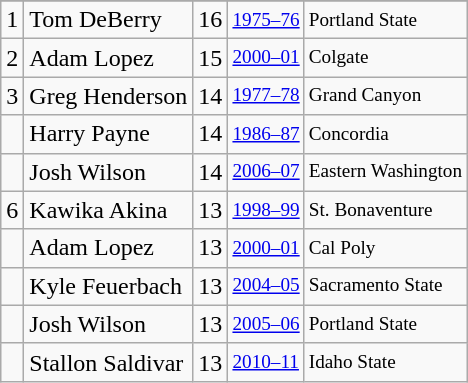<table class="wikitable">
<tr>
</tr>
<tr>
<td>1</td>
<td>Tom DeBerry</td>
<td>16</td>
<td style="font-size:80%;"><a href='#'>1975–76</a></td>
<td style="font-size:80%;">Portland State</td>
</tr>
<tr>
<td>2</td>
<td>Adam Lopez</td>
<td>15</td>
<td style="font-size:80%;"><a href='#'>2000–01</a></td>
<td style="font-size:80%;">Colgate</td>
</tr>
<tr>
<td>3</td>
<td>Greg Henderson</td>
<td>14</td>
<td style="font-size:80%;"><a href='#'>1977–78</a></td>
<td style="font-size:80%;">Grand Canyon</td>
</tr>
<tr>
<td></td>
<td>Harry Payne</td>
<td>14</td>
<td style="font-size:80%;"><a href='#'>1986–87</a></td>
<td style="font-size:80%;">Concordia</td>
</tr>
<tr>
<td></td>
<td>Josh Wilson</td>
<td>14</td>
<td style="font-size:80%;"><a href='#'>2006–07</a></td>
<td style="font-size:80%;">Eastern Washington</td>
</tr>
<tr>
<td>6</td>
<td>Kawika Akina</td>
<td>13</td>
<td style="font-size:80%;"><a href='#'>1998–99</a></td>
<td style="font-size:80%;">St. Bonaventure</td>
</tr>
<tr>
<td></td>
<td>Adam Lopez</td>
<td>13</td>
<td style="font-size:80%;"><a href='#'>2000–01</a></td>
<td style="font-size:80%;">Cal Poly</td>
</tr>
<tr>
<td></td>
<td>Kyle Feuerbach</td>
<td>13</td>
<td style="font-size:80%;"><a href='#'>2004–05</a></td>
<td style="font-size:80%;">Sacramento State</td>
</tr>
<tr>
<td></td>
<td>Josh Wilson</td>
<td>13</td>
<td style="font-size:80%;"><a href='#'>2005–06</a></td>
<td style="font-size:80%;">Portland State</td>
</tr>
<tr>
<td></td>
<td>Stallon Saldivar</td>
<td>13</td>
<td style="font-size:80%;"><a href='#'>2010–11</a></td>
<td style="font-size:80%;">Idaho State</td>
</tr>
</table>
